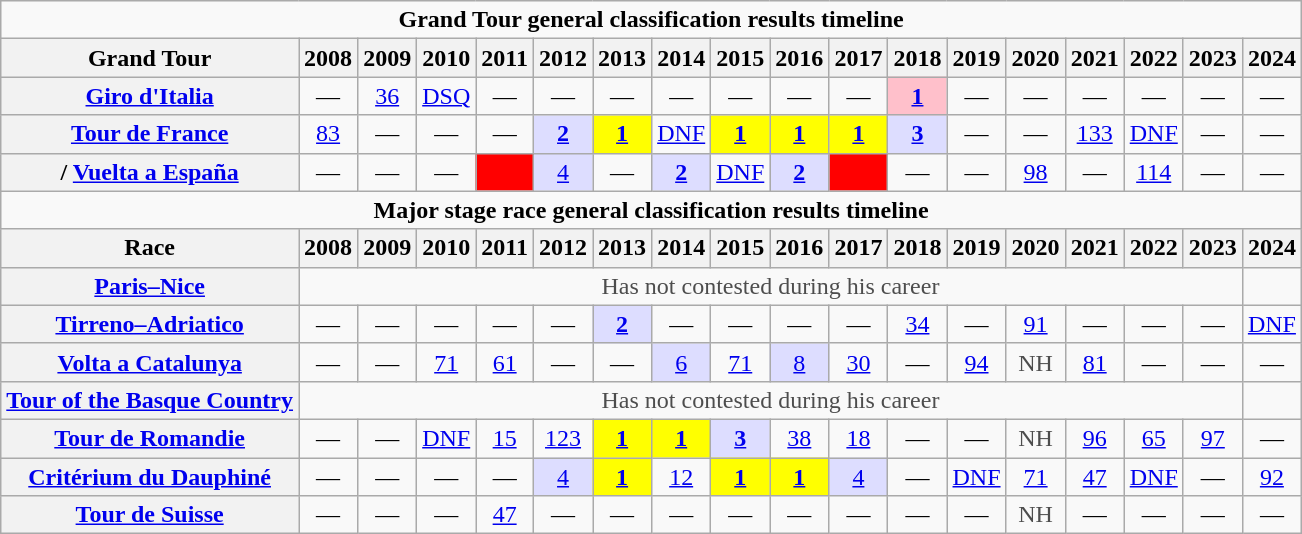<table class="wikitable plainrowheaders">
<tr>
<td colspan="24" style="text-align:center;"><strong>Grand Tour general classification results timeline</strong></td>
</tr>
<tr>
<th scope="col">Grand Tour</th>
<th scope="col">2008</th>
<th scope="col">2009</th>
<th scope="col">2010</th>
<th scope="col">2011</th>
<th scope="col">2012</th>
<th scope="col">2013</th>
<th scope="col">2014</th>
<th scope="col">2015</th>
<th scope="col">2016</th>
<th scope="col">2017</th>
<th scope="col">2018</th>
<th scope="col">2019</th>
<th scope="col">2020</th>
<th scope="col">2021</th>
<th scope="col">2022</th>
<th scope="col">2023</th>
<th scope="col">2024</th>
</tr>
<tr style="text-align:center;">
<th scope="row"> <a href='#'>Giro d'Italia</a></th>
<td>—</td>
<td><a href='#'>36</a></td>
<td><a href='#'>DSQ</a></td>
<td>—</td>
<td>—</td>
<td>—</td>
<td>—</td>
<td>—</td>
<td>—</td>
<td>—</td>
<td style="background:pink;"><a href='#'><strong>1</strong></a></td>
<td>—</td>
<td>—</td>
<td>—</td>
<td>—</td>
<td>—</td>
<td>—</td>
</tr>
<tr style="text-align:center;">
<th scope="row"> <a href='#'>Tour de France</a></th>
<td><a href='#'>83</a></td>
<td>—</td>
<td>—</td>
<td>—</td>
<td style="background:#ddf;"><a href='#'><strong>2</strong></a></td>
<td style="background:yellow;"><a href='#'><strong>1</strong></a></td>
<td><a href='#'>DNF</a></td>
<td style="background:yellow;"><a href='#'><strong>1</strong></a></td>
<td style="background:yellow;"><a href='#'><strong>1</strong></a></td>
<td style="background:yellow;"><a href='#'><strong>1</strong></a></td>
<td style="background:#ddf;"><a href='#'><strong>3</strong></a></td>
<td>—</td>
<td>—</td>
<td><a href='#'>133</a></td>
<td><a href='#'>DNF</a></td>
<td>—</td>
<td>—</td>
</tr>
<tr style="text-align:center;">
<th scope="row">/ <a href='#'>Vuelta a España</a></th>
<td>—</td>
<td>—</td>
<td>—</td>
<td style="background:red;"></td>
<td style="background:#ddf;"><a href='#'>4</a></td>
<td>—</td>
<td style="background:#ddf;"><a href='#'><strong>2</strong></a></td>
<td><a href='#'>DNF</a></td>
<td style="background:#ddf;"><a href='#'><strong>2</strong></a></td>
<td style="background:red;"></td>
<td>—</td>
<td>—</td>
<td><a href='#'>98</a></td>
<td>—</td>
<td><a href='#'>114</a></td>
<td>—</td>
<td>—</td>
</tr>
<tr>
<td colspan="24" style="text-align:center;"><strong>Major stage race general classification results timeline</strong></td>
</tr>
<tr>
<th scope="col">Race</th>
<th scope="col">2008</th>
<th scope="col">2009</th>
<th scope="col">2010</th>
<th scope="col">2011</th>
<th scope="col">2012</th>
<th scope="col">2013</th>
<th scope="col">2014</th>
<th scope="col">2015</th>
<th scope="col">2016</th>
<th scope="col">2017</th>
<th scope="col">2018</th>
<th scope="col">2019</th>
<th scope="col">2020</th>
<th scope="col">2021</th>
<th scope="col">2022</th>
<th scope="col">2023</th>
<th scope="col">2024</th>
</tr>
<tr style="text-align:center;">
<th scope="row"> <a href='#'>Paris–Nice</a></th>
<td colspan="16" style="color:#4d4d4d;">Has not contested during his career</td>
<td></td>
</tr>
<tr style="text-align:center;">
<th scope="row"> <a href='#'>Tirreno–Adriatico</a></th>
<td>—</td>
<td>—</td>
<td>—</td>
<td>—</td>
<td>—</td>
<td style="background:#ddf;"><a href='#'><strong>2</strong></a></td>
<td>—</td>
<td>—</td>
<td>—</td>
<td>—</td>
<td><a href='#'>34</a></td>
<td>—</td>
<td><a href='#'>91</a></td>
<td>—</td>
<td>—</td>
<td>—</td>
<td><a href='#'>DNF</a></td>
</tr>
<tr style="text-align:center;">
<th scope="row"> <a href='#'>Volta a Catalunya</a></th>
<td>—</td>
<td>—</td>
<td><a href='#'>71</a></td>
<td><a href='#'>61</a></td>
<td>—</td>
<td>—</td>
<td style="background:#ddf;"><a href='#'>6</a></td>
<td><a href='#'>71</a></td>
<td style="background:#ddf;"><a href='#'>8</a></td>
<td><a href='#'>30</a></td>
<td>—</td>
<td><a href='#'>94</a></td>
<td style="color:#4d4d4d;">NH</td>
<td><a href='#'>81</a></td>
<td>—</td>
<td>—</td>
<td>—</td>
</tr>
<tr style="text-align:center;">
<th scope="row"> <a href='#'>Tour of the Basque Country</a></th>
<td colspan="16" style="color:#4d4d4d;">Has not contested during his career</td>
<td></td>
</tr>
<tr style="text-align:center;">
<th scope="row"> <a href='#'>Tour de Romandie</a></th>
<td>—</td>
<td>—</td>
<td><a href='#'>DNF</a></td>
<td><a href='#'>15</a></td>
<td><a href='#'>123</a></td>
<td style="background:yellow;"><a href='#'><strong>1</strong></a></td>
<td style="background:yellow;"><a href='#'><strong>1</strong></a></td>
<td style="background:#ddf;"><a href='#'><strong>3</strong></a></td>
<td><a href='#'>38</a></td>
<td><a href='#'>18</a></td>
<td>—</td>
<td>—</td>
<td style="color:#4d4d4d;">NH</td>
<td><a href='#'>96</a></td>
<td><a href='#'>65</a></td>
<td><a href='#'>97</a></td>
<td>—</td>
</tr>
<tr style="text-align:center;">
<th scope="row"> <a href='#'>Critérium du Dauphiné</a></th>
<td>—</td>
<td>—</td>
<td>—</td>
<td>—</td>
<td style="background:#ddf;"><a href='#'>4</a></td>
<td style="background:yellow;"><a href='#'><strong>1</strong></a></td>
<td><a href='#'>12</a></td>
<td style="background:yellow;"><a href='#'><strong>1</strong></a></td>
<td style="background:yellow;"><a href='#'><strong>1</strong></a></td>
<td style="background:#ddf;"><a href='#'>4</a></td>
<td>—</td>
<td><a href='#'>DNF</a></td>
<td><a href='#'>71</a></td>
<td><a href='#'>47</a></td>
<td><a href='#'>DNF</a></td>
<td>—</td>
<td><a href='#'>92</a></td>
</tr>
<tr style="text-align:center;">
<th scope="row"> <a href='#'>Tour de Suisse</a></th>
<td>—</td>
<td>—</td>
<td>—</td>
<td><a href='#'>47</a></td>
<td>—</td>
<td>—</td>
<td>—</td>
<td>—</td>
<td>—</td>
<td>—</td>
<td>—</td>
<td>—</td>
<td style="color:#4d4d4d;">NH</td>
<td>—</td>
<td>—</td>
<td>—</td>
<td>—</td>
</tr>
</table>
